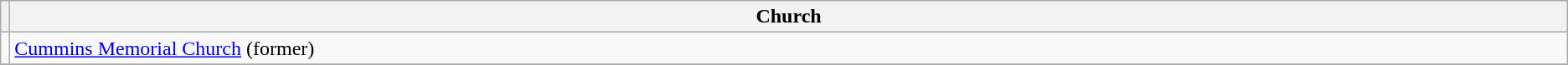<table class="wikitable">
<tr>
<th width="0%"></th>
<th width="100%">Church</th>
</tr>
<tr>
<td></td>
<td><a href='#'>Cummins Memorial Church</a> (former)</td>
</tr>
<tr>
</tr>
</table>
